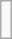<table class="wikitable mw-collapsible mw-collapsed">
<tr>
<td><br>







</td>
</tr>
</table>
